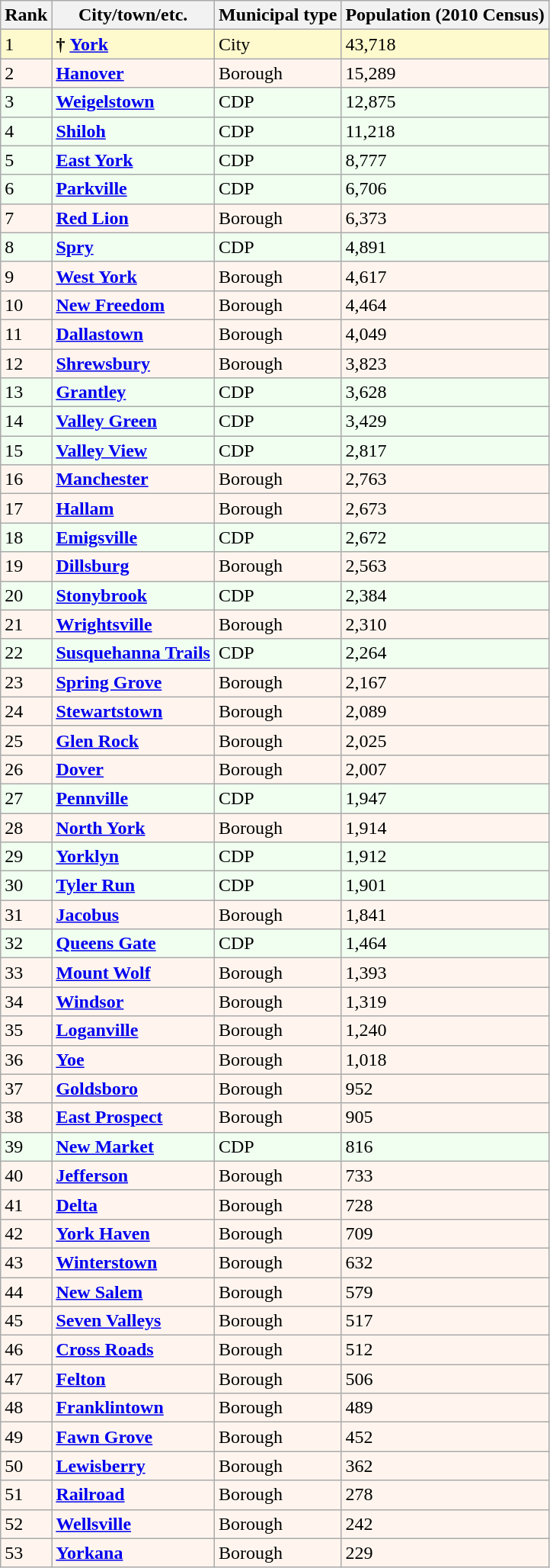<table class="wikitable sortable">
<tr>
<th>Rank</th>
<th>City/town/etc.</th>
<th>Municipal type</th>
<th>Population (2010 Census)</th>
</tr>
<tr style="background-color:#FFFACD;">
<td>1</td>
<td><strong>†</strong> <strong><a href='#'>York</a></strong></td>
<td>City</td>
<td>43,718</td>
</tr>
<tr style="background-color:#FFF5EE;">
<td>2</td>
<td><strong><a href='#'>Hanover</a></strong></td>
<td>Borough</td>
<td>15,289</td>
</tr>
<tr style="background-color:#F0FFF0;">
<td>3</td>
<td><strong><a href='#'>Weigelstown</a></strong></td>
<td>CDP</td>
<td>12,875</td>
</tr>
<tr style="background-color:#F0FFF0;">
<td>4</td>
<td><strong><a href='#'>Shiloh</a></strong></td>
<td>CDP</td>
<td>11,218</td>
</tr>
<tr style="background-color:#F0FFF0;">
<td>5</td>
<td><strong><a href='#'>East York</a></strong></td>
<td>CDP</td>
<td>8,777</td>
</tr>
<tr style="background-color:#F0FFF0;">
<td>6</td>
<td><strong><a href='#'>Parkville</a></strong></td>
<td>CDP</td>
<td>6,706</td>
</tr>
<tr style="background-color:#FFF5EE;">
<td>7</td>
<td><strong><a href='#'>Red Lion</a></strong></td>
<td>Borough</td>
<td>6,373</td>
</tr>
<tr style="background-color:#F0FFF0;">
<td>8</td>
<td><strong><a href='#'>Spry</a></strong></td>
<td>CDP</td>
<td>4,891</td>
</tr>
<tr style="background-color:#FFF5EE;">
<td>9</td>
<td><strong><a href='#'>West York</a></strong></td>
<td>Borough</td>
<td>4,617</td>
</tr>
<tr style="background-color:#FFF5EE;">
<td>10</td>
<td><strong><a href='#'>New Freedom</a></strong></td>
<td>Borough</td>
<td>4,464</td>
</tr>
<tr style="background-color:#FFF5EE;">
<td>11</td>
<td><strong><a href='#'>Dallastown</a></strong></td>
<td>Borough</td>
<td>4,049</td>
</tr>
<tr style="background-color:#FFF5EE;">
<td>12</td>
<td><strong><a href='#'>Shrewsbury</a></strong></td>
<td>Borough</td>
<td>3,823</td>
</tr>
<tr style="background-color:#F0FFF0;">
<td>13</td>
<td><strong><a href='#'>Grantley</a></strong></td>
<td>CDP</td>
<td>3,628</td>
</tr>
<tr style="background-color:#F0FFF0;">
<td>14</td>
<td><strong><a href='#'>Valley Green</a></strong></td>
<td>CDP</td>
<td>3,429</td>
</tr>
<tr style="background-color:#F0FFF0;">
<td>15</td>
<td><strong><a href='#'>Valley View</a></strong></td>
<td>CDP</td>
<td>2,817</td>
</tr>
<tr style="background-color:#FFF5EE;">
<td>16</td>
<td><strong><a href='#'>Manchester</a></strong></td>
<td>Borough</td>
<td>2,763</td>
</tr>
<tr style="background-color:#FFF5EE;">
<td>17</td>
<td><strong><a href='#'>Hallam</a></strong></td>
<td>Borough</td>
<td>2,673</td>
</tr>
<tr style="background-color:#F0FFF0;">
<td>18</td>
<td><strong><a href='#'>Emigsville</a></strong></td>
<td>CDP</td>
<td>2,672</td>
</tr>
<tr style="background-color:#FFF5EE;">
<td>19</td>
<td><strong><a href='#'>Dillsburg</a></strong></td>
<td>Borough</td>
<td>2,563</td>
</tr>
<tr style="background-color:#F0FFF0;">
<td>20</td>
<td><strong><a href='#'>Stonybrook</a></strong></td>
<td>CDP</td>
<td>2,384</td>
</tr>
<tr style="background-color:#FFF5EE;">
<td>21</td>
<td><strong><a href='#'>Wrightsville</a></strong></td>
<td>Borough</td>
<td>2,310</td>
</tr>
<tr style="background-color:#F0FFF0;">
<td>22</td>
<td><strong><a href='#'>Susquehanna Trails</a></strong></td>
<td>CDP</td>
<td>2,264</td>
</tr>
<tr style="background-color:#FFF5EE;">
<td>23</td>
<td><strong><a href='#'>Spring Grove</a></strong></td>
<td>Borough</td>
<td>2,167</td>
</tr>
<tr style="background-color:#FFF5EE;">
<td>24</td>
<td><strong><a href='#'>Stewartstown</a></strong></td>
<td>Borough</td>
<td>2,089</td>
</tr>
<tr style="background-color:#FFF5EE;">
<td>25</td>
<td><strong><a href='#'>Glen Rock</a></strong></td>
<td>Borough</td>
<td>2,025</td>
</tr>
<tr style="background-color:#FFF5EE;">
<td>26</td>
<td><strong><a href='#'>Dover</a></strong></td>
<td>Borough</td>
<td>2,007</td>
</tr>
<tr style="background-color:#F0FFF0;">
<td>27</td>
<td><strong><a href='#'>Pennville</a></strong></td>
<td>CDP</td>
<td>1,947</td>
</tr>
<tr style="background-color:#FFF5EE;">
<td>28</td>
<td><strong><a href='#'>North York</a></strong></td>
<td>Borough</td>
<td>1,914</td>
</tr>
<tr style="background-color:#F0FFF0;">
<td>29</td>
<td><strong><a href='#'>Yorklyn</a></strong></td>
<td>CDP</td>
<td>1,912</td>
</tr>
<tr style="background-color:#F0FFF0;">
<td>30</td>
<td><strong><a href='#'>Tyler Run</a></strong></td>
<td>CDP</td>
<td>1,901</td>
</tr>
<tr style="background-color:#FFF5EE;">
<td>31</td>
<td><strong><a href='#'>Jacobus</a></strong></td>
<td>Borough</td>
<td>1,841</td>
</tr>
<tr style="background-color:#F0FFF0;">
<td>32</td>
<td><strong><a href='#'>Queens Gate</a></strong></td>
<td>CDP</td>
<td>1,464</td>
</tr>
<tr style="background-color:#FFF5EE;">
<td>33</td>
<td><strong><a href='#'>Mount Wolf</a></strong></td>
<td>Borough</td>
<td>1,393</td>
</tr>
<tr style="background-color:#FFF5EE;">
<td>34</td>
<td><strong><a href='#'>Windsor</a></strong></td>
<td>Borough</td>
<td>1,319</td>
</tr>
<tr style="background-color:#FFF5EE;">
<td>35</td>
<td><strong><a href='#'>Loganville</a></strong></td>
<td>Borough</td>
<td>1,240</td>
</tr>
<tr style="background-color:#FFF5EE;">
<td>36</td>
<td><strong><a href='#'>Yoe</a></strong></td>
<td>Borough</td>
<td>1,018</td>
</tr>
<tr style="background-color:#FFF5EE;">
<td>37</td>
<td><strong><a href='#'>Goldsboro</a></strong></td>
<td>Borough</td>
<td>952</td>
</tr>
<tr style="background-color:#FFF5EE;">
<td>38</td>
<td><strong><a href='#'>East Prospect</a></strong></td>
<td>Borough</td>
<td>905</td>
</tr>
<tr style="background-color:#F0FFF0;">
<td>39</td>
<td><strong><a href='#'>New Market</a></strong></td>
<td>CDP</td>
<td>816</td>
</tr>
<tr style="background-color:#FFF5EE;">
<td>40</td>
<td><strong><a href='#'>Jefferson</a></strong></td>
<td>Borough</td>
<td>733</td>
</tr>
<tr style="background-color:#FFF5EE;">
<td>41</td>
<td><strong><a href='#'>Delta</a></strong></td>
<td>Borough</td>
<td>728</td>
</tr>
<tr style="background-color:#FFF5EE;">
<td>42</td>
<td><strong><a href='#'>York Haven</a></strong></td>
<td>Borough</td>
<td>709</td>
</tr>
<tr style="background-color:#FFF5EE;">
<td>43</td>
<td><strong><a href='#'>Winterstown</a></strong></td>
<td>Borough</td>
<td>632</td>
</tr>
<tr style="background-color:#FFF5EE;">
<td>44</td>
<td><strong><a href='#'>New Salem</a></strong></td>
<td>Borough</td>
<td>579</td>
</tr>
<tr style="background-color:#FFF5EE;">
<td>45</td>
<td><strong><a href='#'>Seven Valleys</a></strong></td>
<td>Borough</td>
<td>517</td>
</tr>
<tr style="background-color:#FFF5EE;">
<td>46</td>
<td><strong><a href='#'>Cross Roads</a></strong></td>
<td>Borough</td>
<td>512</td>
</tr>
<tr style="background-color:#FFF5EE;">
<td>47</td>
<td><strong><a href='#'>Felton</a></strong></td>
<td>Borough</td>
<td>506</td>
</tr>
<tr style="background-color:#FFF5EE;">
<td>48</td>
<td><strong><a href='#'>Franklintown</a></strong></td>
<td>Borough</td>
<td>489</td>
</tr>
<tr style="background-color:#FFF5EE;">
<td>49</td>
<td><strong><a href='#'>Fawn Grove</a></strong></td>
<td>Borough</td>
<td>452</td>
</tr>
<tr style="background-color:#FFF5EE;">
<td>50</td>
<td><strong><a href='#'>Lewisberry</a></strong></td>
<td>Borough</td>
<td>362</td>
</tr>
<tr style="background-color:#FFF5EE;">
<td>51</td>
<td><strong><a href='#'>Railroad</a></strong></td>
<td>Borough</td>
<td>278</td>
</tr>
<tr style="background-color:#FFF5EE;">
<td>52</td>
<td><strong><a href='#'>Wellsville</a></strong></td>
<td>Borough</td>
<td>242</td>
</tr>
<tr style="background-color:#FFF5EE;">
<td>53</td>
<td><strong><a href='#'>Yorkana</a></strong></td>
<td>Borough</td>
<td>229</td>
</tr>
</table>
